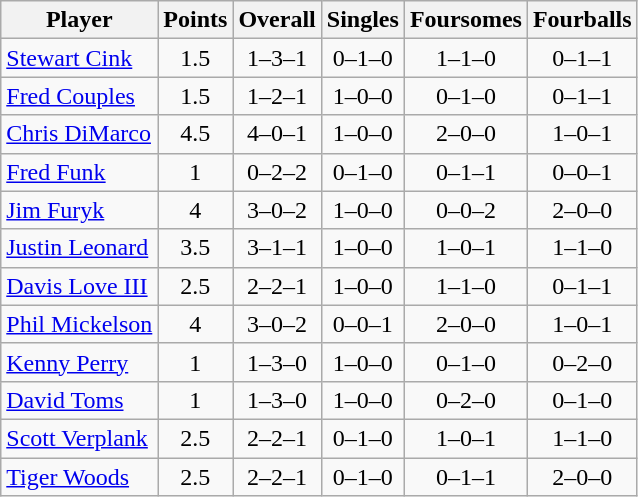<table class="wikitable sortable" style="text-align:center">
<tr>
<th>Player</th>
<th>Points</th>
<th>Overall</th>
<th>Singles</th>
<th>Foursomes</th>
<th>Fourballs</th>
</tr>
<tr>
<td align=left><a href='#'>Stewart Cink</a></td>
<td>1.5</td>
<td>1–3–1</td>
<td>0–1–0</td>
<td>1–1–0</td>
<td>0–1–1</td>
</tr>
<tr>
<td align=left><a href='#'>Fred Couples</a></td>
<td>1.5</td>
<td>1–2–1</td>
<td>1–0–0</td>
<td>0–1–0</td>
<td>0–1–1</td>
</tr>
<tr>
<td align=left><a href='#'>Chris DiMarco</a></td>
<td>4.5</td>
<td>4–0–1</td>
<td>1–0–0</td>
<td>2–0–0</td>
<td>1–0–1</td>
</tr>
<tr>
<td align=left><a href='#'>Fred Funk</a></td>
<td>1</td>
<td>0–2–2</td>
<td>0–1–0</td>
<td>0–1–1</td>
<td>0–0–1</td>
</tr>
<tr>
<td align=left><a href='#'>Jim Furyk</a></td>
<td>4</td>
<td>3–0–2</td>
<td>1–0–0</td>
<td>0–0–2</td>
<td>2–0–0</td>
</tr>
<tr>
<td align=left><a href='#'>Justin Leonard</a></td>
<td>3.5</td>
<td>3–1–1</td>
<td>1–0–0</td>
<td>1–0–1</td>
<td>1–1–0</td>
</tr>
<tr>
<td align=left><a href='#'>Davis Love III</a></td>
<td>2.5</td>
<td>2–2–1</td>
<td>1–0–0</td>
<td>1–1–0</td>
<td>0–1–1</td>
</tr>
<tr>
<td align=left><a href='#'>Phil Mickelson</a></td>
<td>4</td>
<td>3–0–2</td>
<td>0–0–1</td>
<td>2–0–0</td>
<td>1–0–1</td>
</tr>
<tr>
<td align=left><a href='#'>Kenny Perry</a></td>
<td>1</td>
<td>1–3–0</td>
<td>1–0–0</td>
<td>0–1–0</td>
<td>0–2–0</td>
</tr>
<tr>
<td align=left><a href='#'>David Toms</a></td>
<td>1</td>
<td>1–3–0</td>
<td>1–0–0</td>
<td>0–2–0</td>
<td>0–1–0</td>
</tr>
<tr>
<td align=left><a href='#'>Scott Verplank</a></td>
<td>2.5</td>
<td>2–2–1</td>
<td>0–1–0</td>
<td>1–0–1</td>
<td>1–1–0</td>
</tr>
<tr>
<td align=left><a href='#'>Tiger Woods</a></td>
<td>2.5</td>
<td>2–2–1</td>
<td>0–1–0</td>
<td>0–1–1</td>
<td>2–0–0</td>
</tr>
</table>
